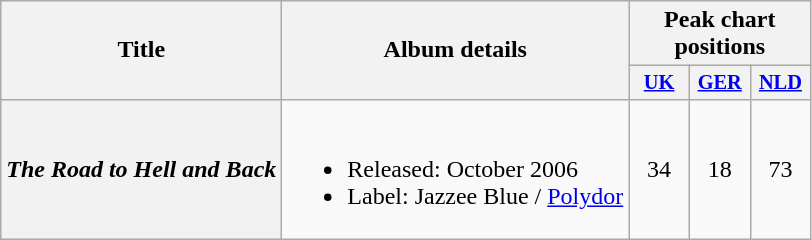<table class="wikitable plainrowheaders">
<tr>
<th rowspan="2">Title</th>
<th rowspan="2">Album details</th>
<th colspan="3">Peak chart positions</th>
</tr>
<tr>
<th style="width:2.5em;font-size:85%"><a href='#'>UK</a><br></th>
<th style="width:2.5em;font-size:85%"><a href='#'>GER</a><br></th>
<th style="width:2.5em;font-size:85%"><a href='#'>NLD</a><br></th>
</tr>
<tr>
<th scope="row"><em>The Road to Hell and Back</em></th>
<td><br><ul><li>Released: October 2006</li><li>Label: Jazzee Blue / <a href='#'>Polydor</a></li></ul></td>
<td align="center">34</td>
<td align="center">18</td>
<td align="center">73</td>
</tr>
</table>
